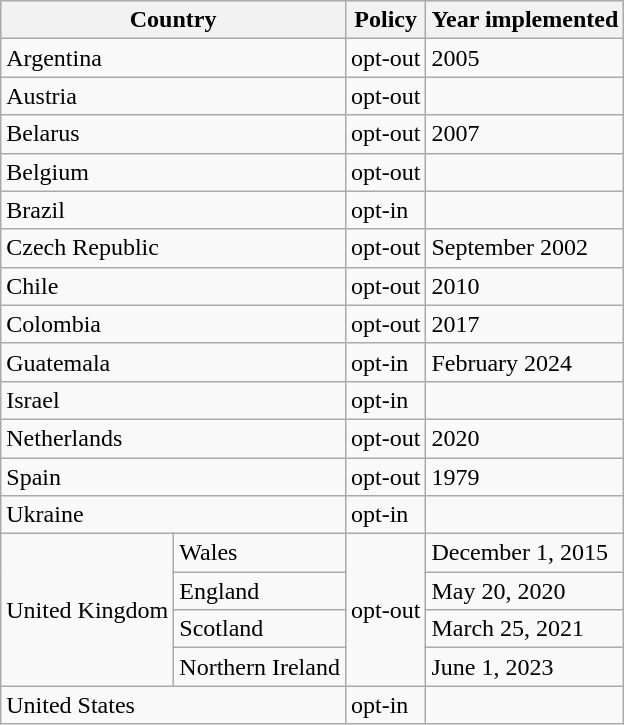<table class="wikitable">
<tr>
<th colspan="2">Country</th>
<th>Policy</th>
<th>Year implemented</th>
</tr>
<tr>
<td colspan="2">Argentina</td>
<td>opt-out</td>
<td>2005</td>
</tr>
<tr>
<td colspan="2">Austria</td>
<td>opt-out</td>
<td></td>
</tr>
<tr>
<td colspan="2">Belarus</td>
<td>opt-out</td>
<td>2007</td>
</tr>
<tr>
<td colspan="2">Belgium</td>
<td>opt-out</td>
<td></td>
</tr>
<tr>
<td colspan="2">Brazil</td>
<td>opt-in</td>
<td></td>
</tr>
<tr>
<td colspan="2">Czech Republic</td>
<td>opt-out</td>
<td>September 2002</td>
</tr>
<tr>
<td colspan="2">Chile</td>
<td>opt-out</td>
<td>2010</td>
</tr>
<tr>
<td colspan="2">Colombia</td>
<td>opt-out</td>
<td>2017</td>
</tr>
<tr>
<td colspan="2">Guatemala</td>
<td>opt-in</td>
<td>February 2024</td>
</tr>
<tr>
<td colspan="2">Israel</td>
<td>opt-in</td>
<td></td>
</tr>
<tr>
<td colspan="2">Netherlands</td>
<td>opt-out</td>
<td>2020</td>
</tr>
<tr>
<td colspan="2">Spain</td>
<td>opt-out</td>
<td>1979</td>
</tr>
<tr>
<td colspan="2">Ukraine</td>
<td>opt-in</td>
<td></td>
</tr>
<tr>
<td rowspan="4">United Kingdom</td>
<td>Wales</td>
<td rowspan="4">opt-out</td>
<td>December 1, 2015</td>
</tr>
<tr>
<td>England</td>
<td>May 20, 2020</td>
</tr>
<tr>
<td>Scotland</td>
<td>March 25, 2021</td>
</tr>
<tr>
<td>Northern  Ireland</td>
<td>June 1, 2023</td>
</tr>
<tr>
<td colspan="2">United States</td>
<td>opt-in</td>
<td></td>
</tr>
</table>
